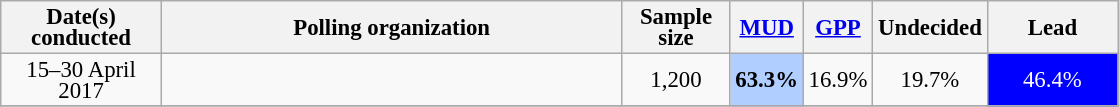<table class="wikitable sortable" style="text-align: center; line-height: 14px; font-size: 95%;">
<tr>
<th style="width: 100px;" !>Date(s)<br>conducted</th>
<th style="width: 300px;">Polling organization</th>
<th class="unsortable" style="width: 65px;">Sample size</th>
<th class="unsortable"><a href='#'>MUD</a></th>
<th class="unsortable"><a href='#'>GPP</a></th>
<th class="unsortable">Undecided</th>
<th class="unsortable" style="width: 80px;">Lead</th>
</tr>
<tr>
<td data-sort-value="17-01-2017">15–30 April 2017</td>
<td></td>
<td>1,200</td>
<td style="background:#B0CEFF"><strong>63.3%</strong></td>
<td>16.9%</td>
<td>19.7%</td>
<td style="background:#0000FF; color: white;">46.4%</td>
</tr>
<tr>
</tr>
</table>
